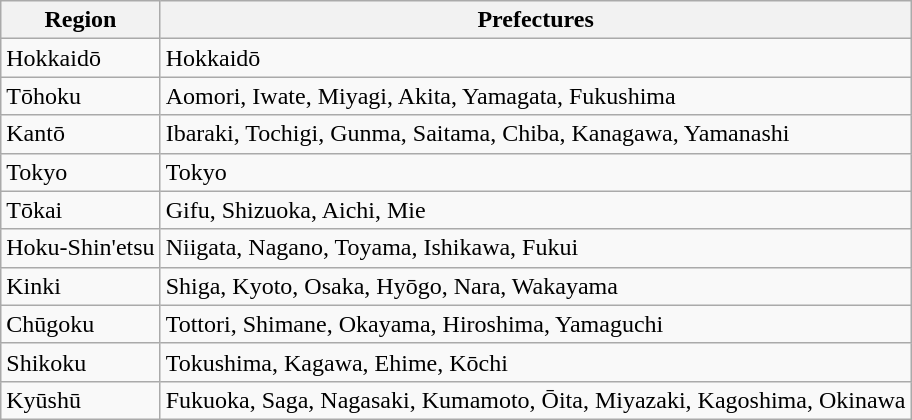<table class="wikitable">
<tr>
<th>Region</th>
<th>Prefectures</th>
</tr>
<tr>
<td>Hokkaidō</td>
<td>Hokkaidō</td>
</tr>
<tr>
<td>Tōhoku</td>
<td>Aomori, Iwate, Miyagi, Akita, Yamagata, Fukushima</td>
</tr>
<tr>
<td>Kantō</td>
<td>Ibaraki, Tochigi, Gunma, Saitama, Chiba, Kanagawa, Yamanashi</td>
</tr>
<tr>
<td>Tokyo</td>
<td>Tokyo</td>
</tr>
<tr>
<td>Tōkai</td>
<td>Gifu, Shizuoka, Aichi, Mie</td>
</tr>
<tr>
<td>Hoku-Shin'etsu</td>
<td>Niigata, Nagano, Toyama, Ishikawa, Fukui</td>
</tr>
<tr>
<td>Kinki</td>
<td>Shiga, Kyoto, Osaka, Hyōgo, Nara, Wakayama</td>
</tr>
<tr>
<td>Chūgoku</td>
<td>Tottori, Shimane, Okayama, Hiroshima, Yamaguchi</td>
</tr>
<tr>
<td>Shikoku</td>
<td>Tokushima, Kagawa, Ehime, Kōchi</td>
</tr>
<tr>
<td>Kyūshū</td>
<td>Fukuoka, Saga, Nagasaki, Kumamoto, Ōita, Miyazaki, Kagoshima, Okinawa</td>
</tr>
</table>
